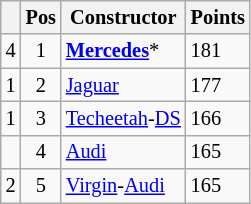<table class="wikitable" style="font-size: 85%;">
<tr>
<th></th>
<th>Pos</th>
<th>Constructor</th>
<th>Points</th>
</tr>
<tr>
<td align="left"> 4</td>
<td align="center">1</td>
<td> <strong><a href='#'>Mercedes</a></strong>*</td>
<td align="left">181</td>
</tr>
<tr>
<td align="left"> 1</td>
<td align="center">2</td>
<td> <a href='#'>Jaguar</a></td>
<td align="left">177</td>
</tr>
<tr>
<td align="left"> 1</td>
<td align="center">3</td>
<td> <a href='#'>Techeetah</a>-<a href='#'>DS</a></td>
<td align="left">166</td>
</tr>
<tr>
<td align="left"></td>
<td align="center">4</td>
<td> <a href='#'>Audi</a></td>
<td align="left">165</td>
</tr>
<tr>
<td align="left"> 2</td>
<td align="center">5</td>
<td> <a href='#'>Virgin</a>-<a href='#'>Audi</a></td>
<td align="left">165</td>
</tr>
</table>
